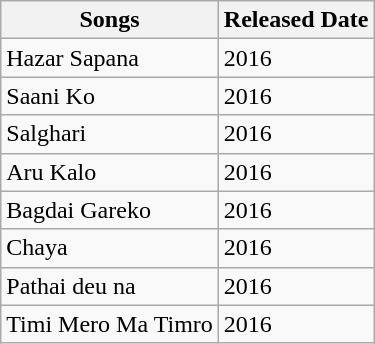<table class="wikitable">
<tr>
<th>Songs</th>
<th>Released Date</th>
</tr>
<tr>
<td>Hazar Sapana</td>
<td>2016</td>
</tr>
<tr>
<td>Saani Ko</td>
<td>2016</td>
</tr>
<tr>
<td>Salghari</td>
<td>2016</td>
</tr>
<tr>
<td>Aru Kalo</td>
<td>2016</td>
</tr>
<tr>
<td>Bagdai Gareko</td>
<td>2016</td>
</tr>
<tr>
<td>Chaya</td>
<td>2016</td>
</tr>
<tr>
<td>Pathai deu na</td>
<td>2016</td>
</tr>
<tr>
<td>Timi Mero Ma Timro</td>
<td>2016</td>
</tr>
</table>
